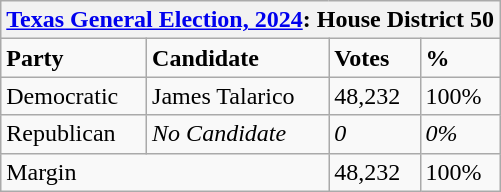<table class="wikitable">
<tr>
<th colspan="4"><a href='#'>Texas General Election, 2024</a>: House District 50</th>
</tr>
<tr>
<td><strong>Party</strong></td>
<td><strong>Candidate</strong></td>
<td><strong>Votes</strong></td>
<td><strong>%</strong></td>
</tr>
<tr>
<td>Democratic</td>
<td>James Talarico</td>
<td>48,232</td>
<td>100%</td>
</tr>
<tr>
<td>Republican</td>
<td><em>No Candidate</em></td>
<td><em>0</em></td>
<td><em>0%</em></td>
</tr>
<tr>
<td colspan="2">Margin</td>
<td>48,232</td>
<td>100%</td>
</tr>
</table>
